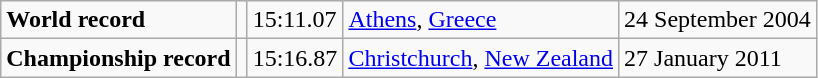<table class="wikitable">
<tr>
<td><strong>World record</strong></td>
<td></td>
<td>15:11.07</td>
<td><a href='#'>Athens</a>, <a href='#'>Greece</a></td>
<td>24 September 2004</td>
</tr>
<tr>
<td><strong>Championship record</strong></td>
<td></td>
<td>15:16.87</td>
<td><a href='#'>Christchurch</a>, <a href='#'>New Zealand</a></td>
<td>27 January 2011</td>
</tr>
</table>
